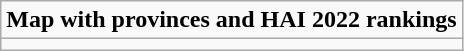<table role= "presentation" class="wikitable mw-collapsible mw-collapsed">
<tr>
<td><strong>Map with provinces and HAI 2022 rankings</strong></td>
</tr>
<tr>
<td></td>
</tr>
</table>
